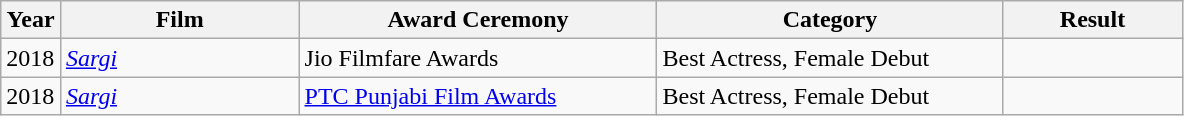<table class="wikitable plainrowheaders">
<tr>
<th width="5%">Year</th>
<th style="width:20%;">Film</th>
<th style="width:30%;">Award Ceremony</th>
<th style="width:29%;">Category</th>
<th style="width:15%;">Result</th>
</tr>
<tr>
<td>2018</td>
<td><em><a href='#'>Sargi</a></em></td>
<td>Jio Filmfare Awards</td>
<td>Best Actress, Female Debut</td>
<td></td>
</tr>
<tr>
<td>2018</td>
<td><em><a href='#'>Sargi</a></em></td>
<td><a href='#'>PTC Punjabi Film Awards</a></td>
<td>Best Actress, Female Debut</td>
<td></td>
</tr>
</table>
